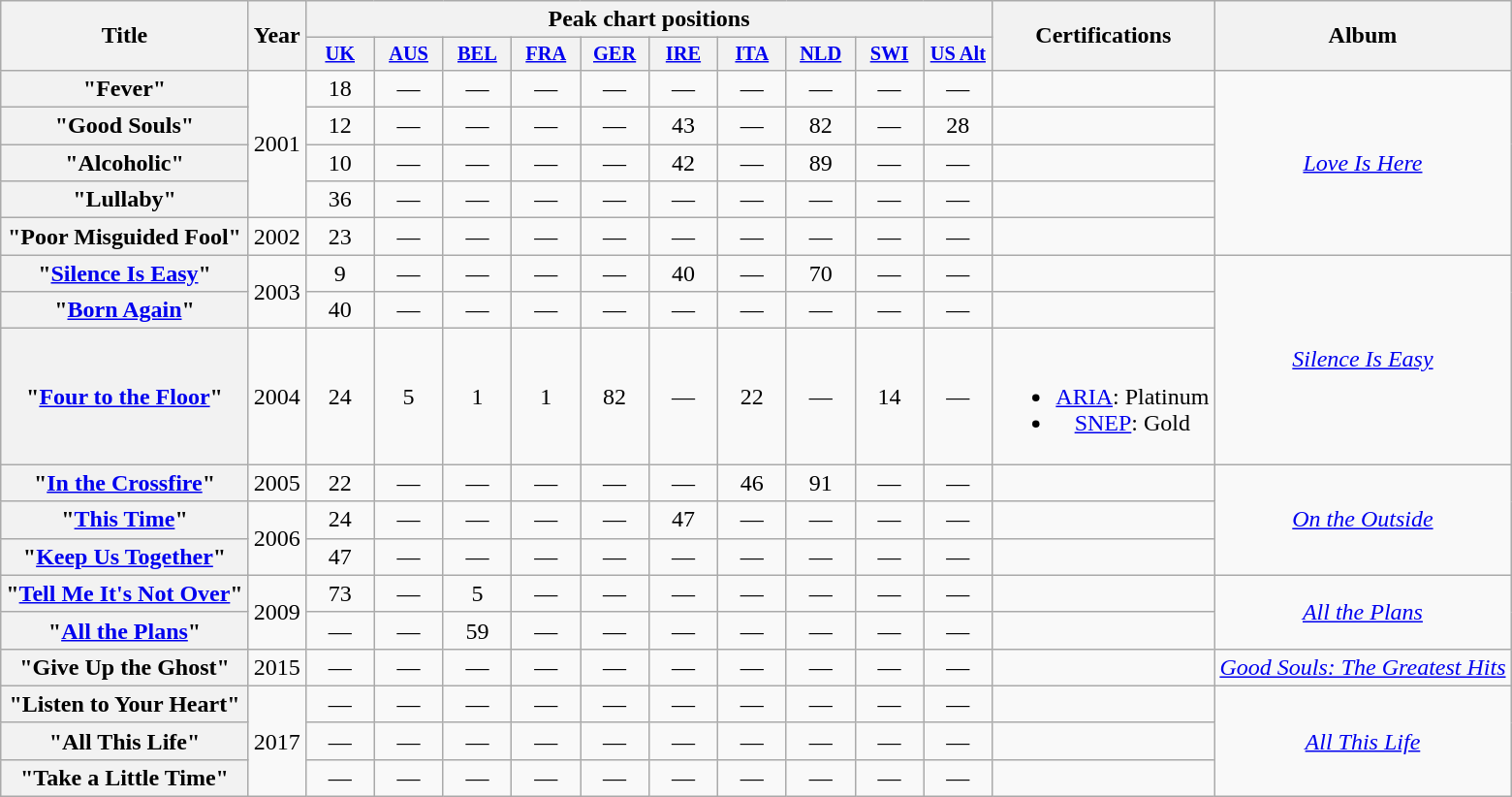<table class="wikitable plainrowheaders" style="text-align:center">
<tr>
<th scope="col" rowspan="2">Title</th>
<th scope="col" rowspan="2">Year</th>
<th scope="col" colspan="10">Peak chart positions</th>
<th scope="col" rowspan="2">Certifications</th>
<th scope="col" rowspan="2">Album</th>
</tr>
<tr>
<th style="width:3em;font-size:85%;"><a href='#'>UK</a><br></th>
<th style="width:3em;font-size:85%;"><a href='#'>AUS</a><br></th>
<th style="width:3em;font-size:85%;"><a href='#'>BEL</a><br></th>
<th style="width:3em;font-size:85%;"><a href='#'>FRA</a><br></th>
<th style="width:3em;font-size:85%;"><a href='#'>GER</a><br></th>
<th style="width:3em;font-size:85%;"><a href='#'>IRE</a><br></th>
<th style="width:3em;font-size:85%;"><a href='#'>ITA</a><br></th>
<th style="width:3em;font-size:85%;"><a href='#'>NLD</a><br></th>
<th style="width:3em;font-size:85%;"><a href='#'>SWI</a><br></th>
<th style="width:3em;font-size:85%;"><a href='#'>US Alt</a><br></th>
</tr>
<tr>
<th scope="row">"Fever"</th>
<td rowspan=4>2001</td>
<td>18</td>
<td>—</td>
<td>—</td>
<td>—</td>
<td>—</td>
<td>—</td>
<td>—</td>
<td>—</td>
<td>—</td>
<td>—</td>
<td></td>
<td rowspan=5><em><a href='#'>Love Is Here</a></em></td>
</tr>
<tr>
<th scope="row">"Good Souls"</th>
<td>12</td>
<td>—</td>
<td>—</td>
<td>—</td>
<td>—</td>
<td>43</td>
<td>—</td>
<td>82</td>
<td>—</td>
<td>28</td>
<td></td>
</tr>
<tr>
<th scope="row">"Alcoholic"</th>
<td>10</td>
<td>—</td>
<td>—</td>
<td>—</td>
<td>—</td>
<td>42</td>
<td>—</td>
<td>89</td>
<td>—</td>
<td>—</td>
<td></td>
</tr>
<tr>
<th scope="row">"Lullaby"</th>
<td>36</td>
<td>—</td>
<td>—</td>
<td>—</td>
<td>—</td>
<td>—</td>
<td>—</td>
<td>—</td>
<td>—</td>
<td>—</td>
<td></td>
</tr>
<tr>
<th scope="row">"Poor Misguided Fool"</th>
<td>2002</td>
<td>23</td>
<td>—</td>
<td>—</td>
<td>—</td>
<td>—</td>
<td>—</td>
<td>—</td>
<td>—</td>
<td>—</td>
<td>—</td>
<td></td>
</tr>
<tr>
<th scope="row">"<a href='#'>Silence Is Easy</a>"</th>
<td rowspan=2>2003</td>
<td>9</td>
<td>—</td>
<td>—</td>
<td>—</td>
<td>—</td>
<td>40</td>
<td>—</td>
<td>70</td>
<td>—</td>
<td>—</td>
<td></td>
<td rowspan=3><em><a href='#'>Silence Is Easy</a></em></td>
</tr>
<tr>
<th scope="row">"<a href='#'>Born Again</a>"</th>
<td>40</td>
<td>—</td>
<td>—</td>
<td>—</td>
<td>—</td>
<td>—</td>
<td>—</td>
<td>—</td>
<td>—</td>
<td>—</td>
<td></td>
</tr>
<tr>
<th scope="row">"<a href='#'>Four to the Floor</a>"</th>
<td>2004</td>
<td>24</td>
<td>5</td>
<td>1</td>
<td>1</td>
<td>82</td>
<td>—</td>
<td>22</td>
<td>—</td>
<td>14</td>
<td>—</td>
<td><br><ul><li><a href='#'>ARIA</a>: Platinum</li><li><a href='#'>SNEP</a>: Gold</li></ul></td>
</tr>
<tr>
<th scope="row">"<a href='#'>In the Crossfire</a>"</th>
<td>2005</td>
<td>22</td>
<td>—</td>
<td>—</td>
<td>—</td>
<td>—</td>
<td>—</td>
<td>46</td>
<td>91</td>
<td>—</td>
<td>—</td>
<td></td>
<td rowspan=3><em><a href='#'>On the Outside</a></em></td>
</tr>
<tr>
<th scope="row">"<a href='#'>This Time</a>"</th>
<td rowspan=2>2006</td>
<td>24</td>
<td>—</td>
<td>—</td>
<td>—</td>
<td>—</td>
<td>47</td>
<td>—</td>
<td>—</td>
<td>—</td>
<td>—</td>
<td></td>
</tr>
<tr>
<th scope="row">"<a href='#'>Keep Us Together</a>"</th>
<td>47</td>
<td>—</td>
<td>—</td>
<td>—</td>
<td>—</td>
<td>—</td>
<td>—</td>
<td>—</td>
<td>—</td>
<td>—</td>
<td></td>
</tr>
<tr>
<th scope="row">"<a href='#'>Tell Me It's Not Over</a>"</th>
<td rowspan=2>2009</td>
<td>73</td>
<td>—</td>
<td>5</td>
<td>—</td>
<td>—</td>
<td>—</td>
<td>—</td>
<td>—</td>
<td>—</td>
<td>—</td>
<td></td>
<td rowspan=2><em><a href='#'>All the Plans</a></em></td>
</tr>
<tr>
<th scope="row">"<a href='#'>All the Plans</a>"</th>
<td>—</td>
<td>—</td>
<td>59</td>
<td>—</td>
<td>—</td>
<td>—</td>
<td>—</td>
<td>—</td>
<td>—</td>
<td>—</td>
<td></td>
</tr>
<tr>
<th scope="row">"Give Up the Ghost"</th>
<td>2015</td>
<td>—</td>
<td>—</td>
<td>—</td>
<td>—</td>
<td>—</td>
<td>—</td>
<td>—</td>
<td>—</td>
<td>—</td>
<td>—</td>
<td></td>
<td><em><a href='#'>Good Souls: The Greatest Hits</a></em></td>
</tr>
<tr>
<th scope="row">"Listen to Your Heart"</th>
<td rowspan=3>2017</td>
<td>—</td>
<td>—</td>
<td>—</td>
<td>—</td>
<td>—</td>
<td>—</td>
<td>—</td>
<td>—</td>
<td>—</td>
<td>—</td>
<td></td>
<td rowspan=3><em><a href='#'>All This Life</a></em></td>
</tr>
<tr>
<th scope="row">"All This Life"</th>
<td>—</td>
<td>—</td>
<td>—</td>
<td>—</td>
<td>—</td>
<td>—</td>
<td>—</td>
<td>—</td>
<td>—</td>
<td>—</td>
<td></td>
</tr>
<tr>
<th scope="row">"Take a Little Time"</th>
<td>—</td>
<td>—</td>
<td>—</td>
<td>—</td>
<td>—</td>
<td>—</td>
<td>—</td>
<td>—</td>
<td>—</td>
<td>—</td>
<td></td>
</tr>
</table>
